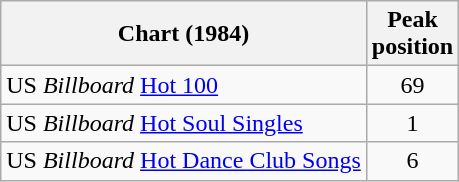<table class="wikitable">
<tr>
<th align="left">Chart (1984)</th>
<th align="center">Peak<br>position</th>
</tr>
<tr>
<td align="left">US <em>Billboard</em> <a href='#'>Hot 100</a></td>
<td align="center">69</td>
</tr>
<tr>
<td align="left">US <em>Billboard</em> <a href='#'>Hot Soul Singles</a></td>
<td align="center">1</td>
</tr>
<tr>
<td align="left">US <em>Billboard</em> <a href='#'>Hot Dance Club Songs</a></td>
<td align="center">6</td>
</tr>
</table>
